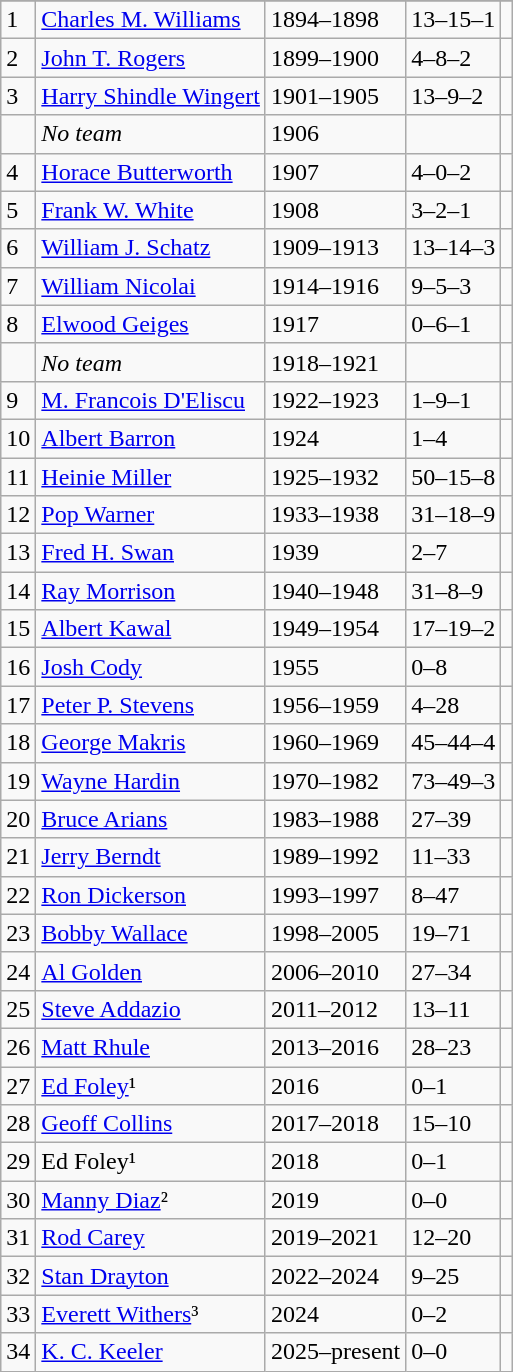<table class="wikitable">
<tr>
</tr>
<tr>
<td>1</td>
<td><a href='#'>Charles M. Williams</a></td>
<td>1894–1898</td>
<td>13–15–1</td>
<td></td>
</tr>
<tr>
<td>2</td>
<td><a href='#'>John T. Rogers</a></td>
<td>1899–1900</td>
<td>4–8–2</td>
<td></td>
</tr>
<tr>
<td>3</td>
<td><a href='#'>Harry Shindle Wingert</a></td>
<td>1901–1905</td>
<td>13–9–2</td>
<td></td>
</tr>
<tr>
<td></td>
<td><em>No team</em></td>
<td>1906</td>
<td></td>
<td></td>
</tr>
<tr>
<td>4</td>
<td><a href='#'>Horace Butterworth</a></td>
<td>1907</td>
<td>4–0–2</td>
<td></td>
</tr>
<tr>
<td>5</td>
<td><a href='#'>Frank W. White</a></td>
<td>1908</td>
<td>3–2–1</td>
<td></td>
</tr>
<tr>
<td>6</td>
<td><a href='#'>William J. Schatz</a></td>
<td>1909–1913</td>
<td>13–14–3</td>
<td></td>
</tr>
<tr>
<td>7</td>
<td><a href='#'>William Nicolai</a></td>
<td>1914–1916</td>
<td>9–5–3</td>
<td></td>
</tr>
<tr>
<td>8</td>
<td><a href='#'>Elwood Geiges</a></td>
<td>1917</td>
<td>0–6–1</td>
<td></td>
</tr>
<tr>
<td></td>
<td><em>No team</em></td>
<td>1918–1921</td>
<td></td>
<td></td>
</tr>
<tr>
<td>9</td>
<td><a href='#'>M. Francois D'Eliscu</a></td>
<td>1922–1923</td>
<td>1–9–1</td>
<td></td>
</tr>
<tr>
<td>10</td>
<td><a href='#'>Albert Barron</a></td>
<td>1924</td>
<td>1–4</td>
<td></td>
</tr>
<tr>
<td>11</td>
<td><a href='#'>Heinie Miller</a></td>
<td>1925–1932</td>
<td>50–15–8</td>
<td></td>
</tr>
<tr>
<td>12</td>
<td><a href='#'>Pop Warner</a></td>
<td>1933–1938</td>
<td>31–18–9</td>
<td></td>
</tr>
<tr>
<td>13</td>
<td><a href='#'>Fred H. Swan</a></td>
<td>1939</td>
<td>2–7</td>
<td></td>
</tr>
<tr>
<td>14</td>
<td><a href='#'>Ray Morrison</a></td>
<td>1940–1948</td>
<td>31–8–9</td>
<td></td>
</tr>
<tr>
<td>15</td>
<td><a href='#'>Albert Kawal</a></td>
<td>1949–1954</td>
<td>17–19–2</td>
<td></td>
</tr>
<tr>
<td>16</td>
<td><a href='#'>Josh Cody</a></td>
<td>1955</td>
<td>0–8</td>
<td></td>
</tr>
<tr>
<td>17</td>
<td><a href='#'>Peter P. Stevens</a></td>
<td>1956–1959</td>
<td>4–28</td>
<td></td>
</tr>
<tr>
<td>18</td>
<td><a href='#'>George Makris</a></td>
<td>1960–1969</td>
<td>45–44–4</td>
<td></td>
</tr>
<tr>
<td>19</td>
<td><a href='#'>Wayne Hardin</a></td>
<td>1970–1982</td>
<td>73–49–3</td>
<td></td>
</tr>
<tr>
<td>20</td>
<td><a href='#'>Bruce Arians</a></td>
<td>1983–1988</td>
<td>27–39</td>
<td></td>
</tr>
<tr>
<td>21</td>
<td><a href='#'>Jerry Berndt</a></td>
<td>1989–1992</td>
<td>11–33</td>
<td></td>
</tr>
<tr>
<td>22</td>
<td><a href='#'>Ron Dickerson</a></td>
<td>1993–1997</td>
<td>8–47</td>
<td></td>
</tr>
<tr>
<td>23</td>
<td><a href='#'>Bobby Wallace</a></td>
<td>1998–2005</td>
<td>19–71</td>
<td></td>
</tr>
<tr>
<td>24</td>
<td><a href='#'>Al Golden</a></td>
<td>2006–2010</td>
<td>27–34</td>
<td></td>
</tr>
<tr>
<td>25</td>
<td><a href='#'>Steve Addazio</a></td>
<td>2011–2012</td>
<td>13–11</td>
<td></td>
</tr>
<tr>
<td>26</td>
<td><a href='#'>Matt Rhule</a></td>
<td>2013–2016</td>
<td>28–23</td>
<td></td>
</tr>
<tr>
<td>27</td>
<td><a href='#'>Ed Foley</a>¹</td>
<td>2016</td>
<td>0–1</td>
<td></td>
</tr>
<tr>
<td>28</td>
<td><a href='#'>Geoff Collins</a></td>
<td>2017–2018</td>
<td>15–10</td>
<td></td>
</tr>
<tr>
<td>29</td>
<td>Ed Foley¹</td>
<td>2018</td>
<td>0–1</td>
<td></td>
</tr>
<tr>
<td>30</td>
<td><a href='#'>Manny Diaz</a>²</td>
<td>2019</td>
<td>0–0</td>
<td></td>
</tr>
<tr>
<td>31</td>
<td><a href='#'>Rod Carey</a></td>
<td>2019–2021</td>
<td>12–20</td>
<td></td>
</tr>
<tr>
<td>32</td>
<td><a href='#'>Stan Drayton</a></td>
<td>2022–2024</td>
<td>9–25</td>
<td></td>
</tr>
<tr>
<td>33</td>
<td><a href='#'>Everett Withers</a>³</td>
<td>2024</td>
<td>0–2</td>
<td></td>
</tr>
<tr>
<td>34</td>
<td><a href='#'>K. C. Keeler</a></td>
<td>2025–present</td>
<td>0–0</td>
<td></td>
</tr>
</table>
